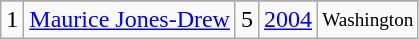<table class="wikitable">
<tr>
</tr>
<tr>
<td>1</td>
<td><a href='#'>Maurice Jones-Drew</a></td>
<td>5</td>
<td><a href='#'>2004</a></td>
<td style="font-size:80%;">Washington</td>
</tr>
</table>
